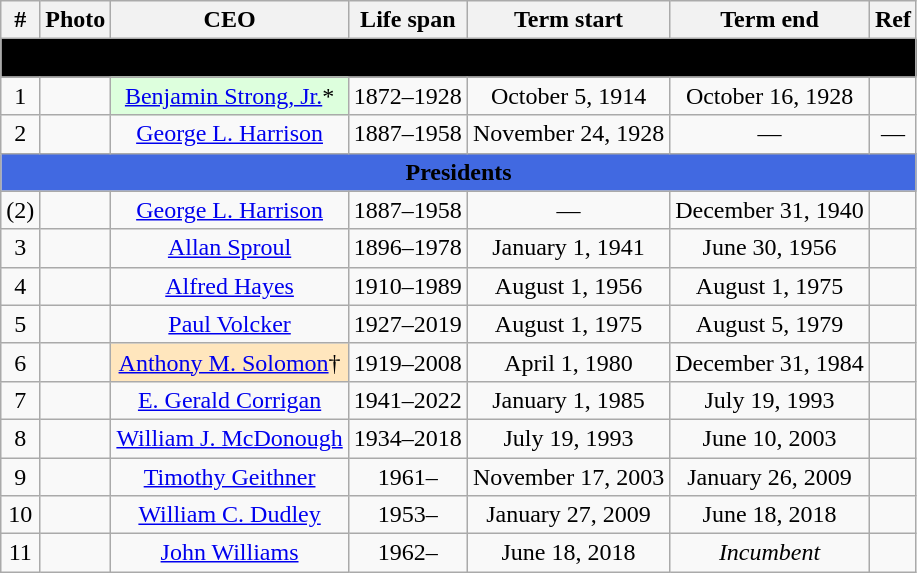<table class="wikitable" style="text-align:center">
<tr>
<th>#</th>
<th>Photo</th>
<th>CEO</th>
<th>Life span</th>
<th>Term start</th>
<th>Term end</th>
<th>Ref</th>
</tr>
<tr>
<td align="center" Colspan="18" style="background: #000000"><strong><span>Governors</span></strong></td>
</tr>
<tr>
<td>1</td>
<td></td>
<td bgcolor="#ddffdd"><a href='#'>Benjamin Strong, Jr.</a>*</td>
<td>1872–1928</td>
<td>October 5, 1914</td>
<td>October 16, 1928</td>
<td align="center"></td>
</tr>
<tr>
<td>2</td>
<td></td>
<td><a href='#'>George L. Harrison</a></td>
<td>1887–1958</td>
<td>November 24, 1928</td>
<td align="center">—</td>
<td>—</td>
</tr>
<tr>
<td align="center" Colspan="18" style="background: #4169E1"><strong><span>Presidents</span></strong></td>
</tr>
<tr>
<td>(2)</td>
<td></td>
<td><a href='#'>George L. Harrison</a></td>
<td>1887–1958</td>
<td align="center">—</td>
<td>December 31, 1940</td>
<td align="center"></td>
</tr>
<tr>
<td>3</td>
<td></td>
<td><a href='#'>Allan Sproul</a></td>
<td>1896–1978</td>
<td>January 1, 1941</td>
<td>June 30, 1956</td>
<td align="center"></td>
</tr>
<tr>
<td>4</td>
<td></td>
<td><a href='#'>Alfred Hayes</a></td>
<td>1910–1989</td>
<td>August 1, 1956</td>
<td>August 1, 1975</td>
<td align="center"></td>
</tr>
<tr>
<td>5</td>
<td></td>
<td><a href='#'>Paul Volcker</a></td>
<td>1927–2019</td>
<td>August 1, 1975</td>
<td>August 5, 1979</td>
<td align="center"></td>
</tr>
<tr>
<td>6</td>
<td></td>
<td bgcolor=#FFE6BD><a href='#'>Anthony M. Solomon</a>†</td>
<td>1919–2008</td>
<td>April 1, 1980</td>
<td>December 31, 1984</td>
<td align="center"></td>
</tr>
<tr>
<td>7</td>
<td></td>
<td><a href='#'>E. Gerald Corrigan</a></td>
<td>1941–2022</td>
<td>January 1, 1985</td>
<td>July 19, 1993</td>
<td align="center"></td>
</tr>
<tr>
<td>8</td>
<td></td>
<td><a href='#'>William J. McDonough</a></td>
<td>1934–2018</td>
<td>July 19, 1993</td>
<td>June 10, 2003</td>
<td align="center"></td>
</tr>
<tr>
<td>9</td>
<td></td>
<td><a href='#'>Timothy Geithner</a></td>
<td>1961–</td>
<td>November 17, 2003</td>
<td>January 26, 2009</td>
<td align="center"></td>
</tr>
<tr>
<td>10</td>
<td></td>
<td><a href='#'>William C. Dudley</a></td>
<td>1953–</td>
<td>January 27, 2009</td>
<td>June 18, 2018</td>
<td align="center"></td>
</tr>
<tr>
<td>11</td>
<td></td>
<td><a href='#'>John Williams</a></td>
<td>1962–</td>
<td>June 18, 2018</td>
<td><em>Incumbent</em></td>
<td align="center"></td>
</tr>
</table>
